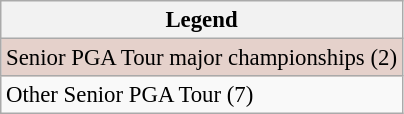<table class="wikitable" style="font-size:95%;">
<tr>
<th>Legend</th>
</tr>
<tr style="background:#e5d1cb;">
<td>Senior PGA Tour major championships  (2)</td>
</tr>
<tr>
<td>Other Senior PGA Tour (7)</td>
</tr>
</table>
